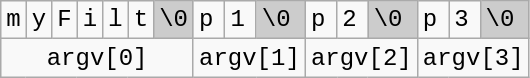<table class="wikitable" style="font-family: monospace,monospace;">
<tr>
<td>m</td>
<td>y</td>
<td>F</td>
<td>i</td>
<td>l</td>
<td>t</td>
<td style="background:#CCC;">\0</td>
<td>p</td>
<td>1</td>
<td style="background:#CCC;">\0</td>
<td>p</td>
<td>2</td>
<td style="background:#CCC;">\0</td>
<td>p</td>
<td>3</td>
<td style="background:#CCC;">\0</td>
</tr>
<tr>
<td colspan="7" align="center">argv[0]</td>
<td colspan="3" align="center">argv[1]</td>
<td colspan="3" align="center">argv[2]</td>
<td colspan="3" align="center">argv[3]</td>
</tr>
</table>
